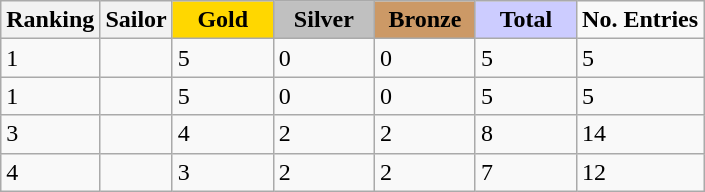<table class="wikitable sortable">
<tr>
<th align=center><strong>Ranking</strong></th>
<th align=center><strong>Sailor</strong></th>
<td style="background:gold; width:60px; text-align:center;"><strong>Gold</strong></td>
<td style="background:silver; width:60px; text-align:center;"><strong>Silver</strong></td>
<td style="background:#c96; width:60px; text-align:center;"><strong>Bronze</strong></td>
<td style="background:#ccf; width:60px; text-align:center;"><strong>Total</strong></td>
<td width:60px; text-align:center;"><strong>No. Entries</strong></td>
</tr>
<tr>
<td>1</td>
<td></td>
<td>5</td>
<td>0</td>
<td>0</td>
<td>5</td>
<td>5</td>
</tr>
<tr>
<td>1</td>
<td></td>
<td>5</td>
<td>0</td>
<td>0</td>
<td>5</td>
<td>5</td>
</tr>
<tr>
<td>3</td>
<td></td>
<td>4</td>
<td>2</td>
<td>2</td>
<td>8</td>
<td>14</td>
</tr>
<tr>
<td>4</td>
<td></td>
<td>3</td>
<td>2</td>
<td>2</td>
<td>7</td>
<td>12</td>
</tr>
</table>
